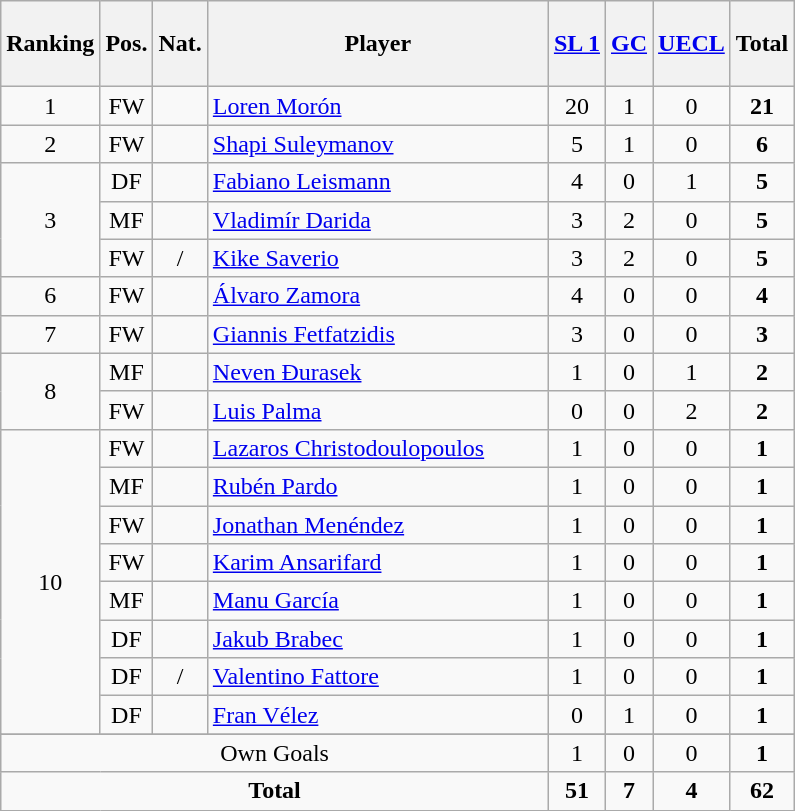<table class="wikitable sortable" style="text-align:center">
<tr>
<th height=50>Ranking</th>
<th height=50>Pos.</th>
<th height=50>Nat.</th>
<th width=220>Player</th>
<th height=50><a href='#'>SL 1</a></th>
<th height=50><a href='#'>GC</a></th>
<th height=50><a href='#'>UECL</a></th>
<th height=50><strong>Total</strong></th>
</tr>
<tr>
<td>1</td>
<td>FW</td>
<td></td>
<td align="left"><a href='#'>Loren Morón</a></td>
<td>20</td>
<td>1</td>
<td>0</td>
<td><strong>21</strong></td>
</tr>
<tr>
<td>2</td>
<td>FW</td>
<td></td>
<td align="left"><a href='#'>Shapi Suleymanov</a></td>
<td>5</td>
<td>1</td>
<td>0</td>
<td><strong>6</strong></td>
</tr>
<tr>
<td rowspan=3>3</td>
<td>DF</td>
<td></td>
<td align="left"><a href='#'>Fabiano Leismann</a></td>
<td>4</td>
<td>0</td>
<td>1</td>
<td><strong>5</strong></td>
</tr>
<tr>
<td>MF</td>
<td></td>
<td align="left"><a href='#'>Vladimír Darida</a></td>
<td>3</td>
<td>2</td>
<td>0</td>
<td><strong>5</strong></td>
</tr>
<tr>
<td>FW</td>
<td> / </td>
<td align="left"><a href='#'>Kike Saverio</a></td>
<td>3</td>
<td>2</td>
<td>0</td>
<td><strong>5</strong></td>
</tr>
<tr>
<td>6</td>
<td>FW</td>
<td></td>
<td align="left"><a href='#'>Álvaro Zamora</a></td>
<td>4</td>
<td>0</td>
<td>0</td>
<td><strong>4</strong></td>
</tr>
<tr>
<td>7</td>
<td>FW</td>
<td></td>
<td align="left"><a href='#'>Giannis Fetfatzidis</a></td>
<td>3</td>
<td>0</td>
<td>0</td>
<td><strong>3</strong></td>
</tr>
<tr>
<td rowspan=2>8</td>
<td>MF</td>
<td></td>
<td align="left"><a href='#'>Neven Đurasek</a></td>
<td>1</td>
<td>0</td>
<td>1</td>
<td><strong>2</strong></td>
</tr>
<tr>
<td>FW</td>
<td></td>
<td align="left"><a href='#'>Luis Palma</a></td>
<td>0</td>
<td>0</td>
<td>2</td>
<td><strong>2</strong></td>
</tr>
<tr>
<td rowspan=8>10</td>
<td>FW</td>
<td></td>
<td align="left"><a href='#'>Lazaros Christodoulopoulos</a></td>
<td>1</td>
<td>0</td>
<td>0</td>
<td><strong>1</strong></td>
</tr>
<tr>
<td>MF</td>
<td></td>
<td align="left"><a href='#'>Rubén Pardo</a></td>
<td>1</td>
<td>0</td>
<td>0</td>
<td><strong>1</strong></td>
</tr>
<tr>
<td>FW</td>
<td></td>
<td align="left"><a href='#'>Jonathan Menéndez</a></td>
<td>1</td>
<td>0</td>
<td>0</td>
<td><strong>1</strong></td>
</tr>
<tr>
<td>FW</td>
<td></td>
<td align="left"><a href='#'>Karim Ansarifard</a></td>
<td>1</td>
<td>0</td>
<td>0</td>
<td><strong>1</strong></td>
</tr>
<tr>
<td>MF</td>
<td></td>
<td align="left"><a href='#'>Manu García</a></td>
<td>1</td>
<td>0</td>
<td>0</td>
<td><strong>1</strong></td>
</tr>
<tr>
<td>DF</td>
<td></td>
<td align="left"><a href='#'>Jakub Brabec</a></td>
<td>1</td>
<td>0</td>
<td>0</td>
<td><strong>1</strong></td>
</tr>
<tr>
<td>DF</td>
<td> / </td>
<td align="left"><a href='#'>Valentino Fattore</a></td>
<td>1</td>
<td>0</td>
<td>0</td>
<td><strong>1</strong></td>
</tr>
<tr>
<td>DF</td>
<td></td>
<td align="left"><a href='#'>Fran Vélez</a></td>
<td>0</td>
<td>1</td>
<td>0</td>
<td><strong>1</strong></td>
</tr>
<tr>
</tr>
<tr class="sortbottom">
<td colspan="4">Own Goals</td>
<td>1</td>
<td>0</td>
<td>0</td>
<td><strong>1</strong></td>
</tr>
<tr class="sortbottom">
<td colspan=4><strong>Total</strong></td>
<td><strong>51</strong></td>
<td><strong>7</strong></td>
<td><strong>4</strong></td>
<td><strong>62</strong></td>
</tr>
</table>
